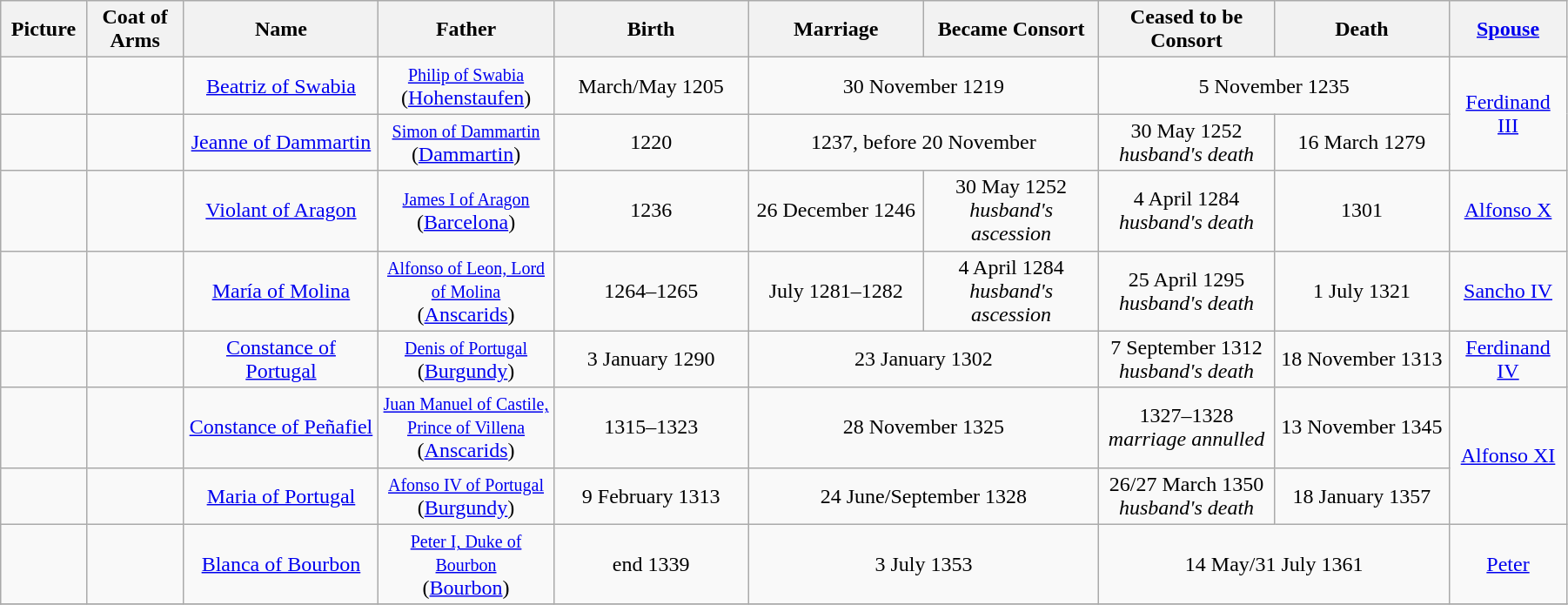<table width=95% class="wikitable">
<tr>
<th width = "3%">Picture</th>
<th width = "5%">Coat of Arms</th>
<th width = "10%">Name</th>
<th width = "9%">Father</th>
<th width = "10%">Birth</th>
<th width = "9%">Marriage</th>
<th width = "9%">Became Consort</th>
<th width = "9%">Ceased to be Consort</th>
<th width = "9%">Death</th>
<th width = "6%"><a href='#'>Spouse</a></th>
</tr>
<tr>
<td align="center"></td>
<td align="center"></td>
<td align="center"><a href='#'>Beatriz of Swabia</a><br></td>
<td align="center"><small><a href='#'>Philip of Swabia</a></small><br> (<a href='#'>Hohenstaufen</a>)</td>
<td align="center">March/May 1205</td>
<td align="center" colspan="2">30 November 1219</td>
<td align="center" colspan="2">5 November 1235</td>
<td align="center" rowspan="2"><a href='#'>Ferdinand III</a></td>
</tr>
<tr>
<td align="center"></td>
<td align="center"></td>
<td align="center"><a href='#'>Jeanne of Dammartin</a><br></td>
<td align="center"><small><a href='#'>Simon of Dammartin</a></small><br> (<a href='#'>Dammartin</a>)</td>
<td align="center">1220</td>
<td align="center" colspan="2">1237, before 20 November</td>
<td align="center">30 May 1252<br><em>husband's death</em></td>
<td align="center">16 March 1279</td>
</tr>
<tr>
<td align="center"></td>
<td align="center"></td>
<td align="center"><a href='#'>Violant of Aragon</a><br></td>
<td align="center"><small><a href='#'>James I of Aragon</a></small><br> (<a href='#'>Barcelona</a>)</td>
<td align="center">1236</td>
<td align="center">26 December 1246</td>
<td align="center">30 May 1252<br><em>husband's ascession</em></td>
<td align="center">4 April 1284<br><em>husband's death</em></td>
<td align="center">1301</td>
<td align="center"><a href='#'>Alfonso X</a></td>
</tr>
<tr>
<td align="center"></td>
<td align="center"></td>
<td align="center"><a href='#'>María of Molina</a><br></td>
<td align="center"><small><a href='#'>Alfonso of Leon, Lord of Molina</a></small><br> (<a href='#'>Anscarids</a>)</td>
<td align="center">1264–1265</td>
<td align="center">July 1281–1282</td>
<td align="center">4 April 1284<br><em>husband's ascession</em></td>
<td align="center">25 April 1295<br><em>husband's death</em></td>
<td align="center">1 July 1321</td>
<td align="center"><a href='#'>Sancho IV</a></td>
</tr>
<tr>
<td align="center"></td>
<td align="center"></td>
<td align="center"><a href='#'>Constance of Portugal</a><br></td>
<td align="center"><small><a href='#'>Denis of Portugal</a></small><br> (<a href='#'>Burgundy</a>)</td>
<td align="center">3 January 1290</td>
<td align="center" colspan="2">23 January 1302</td>
<td align="center">7 September 1312<br><em>husband's death</em></td>
<td align="center">18 November 1313</td>
<td align="center"><a href='#'>Ferdinand IV</a></td>
</tr>
<tr>
<td align="center"></td>
<td align="center"></td>
<td align="center"><a href='#'>Constance of Peñafiel</a><br></td>
<td align="center"><small><a href='#'>Juan Manuel of Castile, Prince of Villena</a></small><br> (<a href='#'>Anscarids</a>)</td>
<td align="center">1315–1323</td>
<td align="center" colspan="2">28 November 1325</td>
<td align="center">1327–1328 <br><em>marriage annulled</em></td>
<td align="center">13 November 1345</td>
<td align="center" rowspan="2"><a href='#'>Alfonso XI</a></td>
</tr>
<tr>
<td align="center"></td>
<td align="center"></td>
<td align="center"><a href='#'>Maria of Portugal</a><br></td>
<td align="center"><small><a href='#'>Afonso IV of Portugal</a></small><br> (<a href='#'>Burgundy</a>)</td>
<td align="center">9 February 1313</td>
<td align="center" colspan="2">24 June/September 1328</td>
<td align="center">26/27 March 1350 <br><em>husband's death</em></td>
<td align="center">18 January 1357</td>
</tr>
<tr>
<td align="center"></td>
<td align="center"></td>
<td align="center"><a href='#'>Blanca of Bourbon</a><br></td>
<td align="center"><small><a href='#'>Peter I, Duke of Bourbon</a></small><br> (<a href='#'>Bourbon</a>)</td>
<td align="center">end 1339</td>
<td align="center" colspan="2">3 July 1353</td>
<td align="center" colspan="2">14 May/31 July 1361</td>
<td align="center"><a href='#'>Peter</a></td>
</tr>
<tr>
</tr>
</table>
